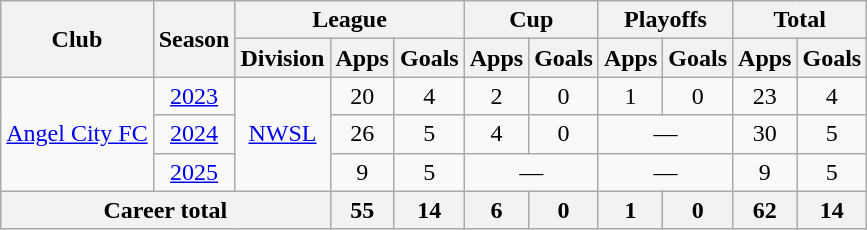<table class="wikitable" style="text-align: center;">
<tr>
<th rowspan="2">Club</th>
<th rowspan="2">Season</th>
<th colspan="3">League</th>
<th colspan="2">Cup</th>
<th colspan="2">Playoffs</th>
<th colspan="2">Total</th>
</tr>
<tr>
<th>Division</th>
<th>Apps</th>
<th>Goals</th>
<th>Apps</th>
<th>Goals</th>
<th>Apps</th>
<th>Goals</th>
<th>Apps</th>
<th>Goals</th>
</tr>
<tr>
<td rowspan="3"><a href='#'>Angel City FC</a></td>
<td><a href='#'>2023</a></td>
<td rowspan="3"><a href='#'>NWSL</a></td>
<td>20</td>
<td>4</td>
<td>2</td>
<td>0</td>
<td>1</td>
<td>0</td>
<td>23</td>
<td>4</td>
</tr>
<tr>
<td><a href='#'>2024</a></td>
<td>26</td>
<td>5</td>
<td>4</td>
<td>0</td>
<td colspan="2">—</td>
<td>30</td>
<td>5</td>
</tr>
<tr>
<td><a href='#'>2025</a></td>
<td>9</td>
<td>5</td>
<td colspan="2">—</td>
<td colspan="2">—</td>
<td>9</td>
<td>5</td>
</tr>
<tr>
<th colspan="3">Career total</th>
<th>55</th>
<th>14</th>
<th>6</th>
<th>0</th>
<th>1</th>
<th>0</th>
<th>62</th>
<th>14</th>
</tr>
</table>
